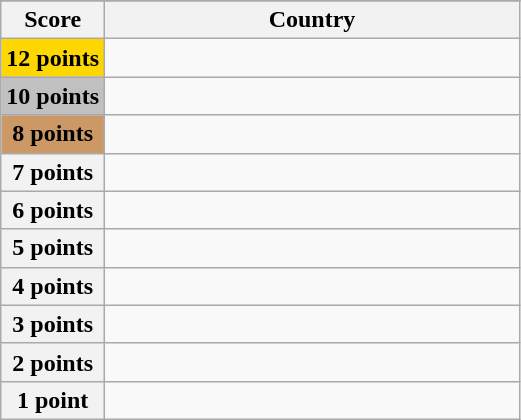<table class="wikitable">
<tr>
</tr>
<tr>
<th scope="col" width="20%">Score</th>
<th scope="col">Country</th>
</tr>
<tr>
<th scope="row" style="background:gold">12 points</th>
<td></td>
</tr>
<tr>
<th scope="row" style="background:silver">10 points</th>
<td></td>
</tr>
<tr>
<th scope="row" style="background:#CC9966">8 points</th>
<td></td>
</tr>
<tr>
<th scope="row">7 points</th>
<td></td>
</tr>
<tr>
<th scope="row">6 points</th>
<td></td>
</tr>
<tr>
<th scope="row">5 points</th>
<td></td>
</tr>
<tr>
<th scope="row">4 points</th>
<td></td>
</tr>
<tr>
<th scope="row">3 points</th>
<td></td>
</tr>
<tr>
<th scope="row">2 points</th>
<td></td>
</tr>
<tr>
<th scope="row">1 point</th>
<td></td>
</tr>
</table>
